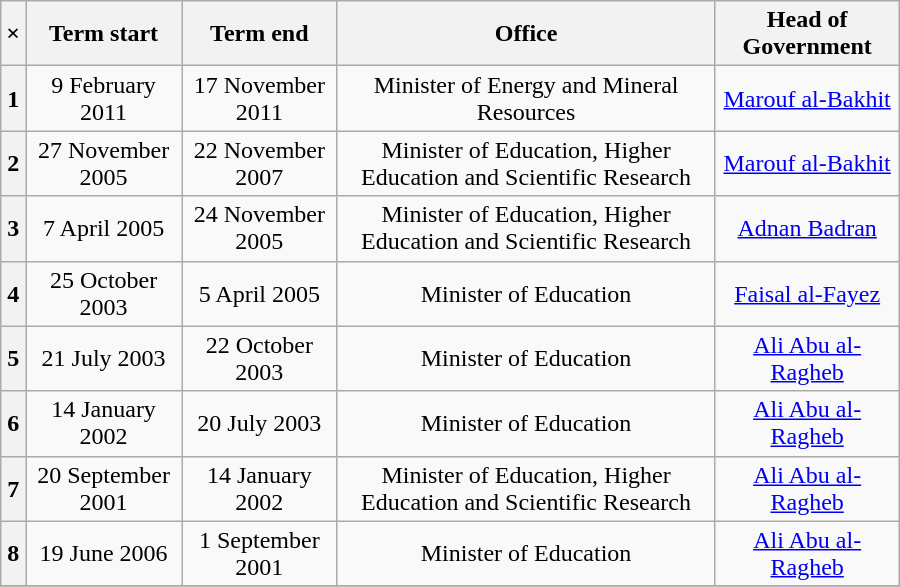<table class="wikitable" style="text-align: center; width:600px; height: 200px;">
<tr>
<th scope="col">×</th>
<th scope="col">Term start</th>
<th scope="col">Term end</th>
<th scope="col">Office</th>
<th scope="col">Head of Government</th>
</tr>
<tr>
<th scope="row">1</th>
<td>9 February 2011</td>
<td>17 November 2011</td>
<td>Minister of Energy and Mineral Resources</td>
<td><a href='#'>Marouf al-Bakhit</a></td>
</tr>
<tr>
<th scope="row">2</th>
<td>27 November 2005</td>
<td>22 November 2007</td>
<td>Minister of Education, Higher Education and Scientific Research</td>
<td><a href='#'>Marouf al-Bakhit</a></td>
</tr>
<tr>
<th scope="row">3</th>
<td>7 April 2005</td>
<td>24 November 2005</td>
<td>Minister of Education, Higher Education and Scientific Research</td>
<td><a href='#'>Adnan Badran</a></td>
</tr>
<tr>
<th scope="row">4</th>
<td>25 October 2003</td>
<td>5 April 2005</td>
<td>Minister of Education</td>
<td><a href='#'>Faisal al-Fayez</a></td>
</tr>
<tr>
<th scope="row">5</th>
<td>21 July 2003</td>
<td>22 October 2003</td>
<td>Minister of Education</td>
<td><a href='#'>Ali Abu al-Ragheb</a></td>
</tr>
<tr>
<th scope="row">6</th>
<td>14 January 2002</td>
<td>20 July 2003</td>
<td>Minister of Education</td>
<td><a href='#'>Ali Abu al-Ragheb</a></td>
</tr>
<tr>
<th scope="row">7</th>
<td>20 September 2001</td>
<td>14 January 2002</td>
<td>Minister of Education, Higher Education and Scientific Research</td>
<td><a href='#'>Ali Abu al-Ragheb</a></td>
</tr>
<tr>
<th scope="row">8</th>
<td>19 June 2006</td>
<td>1 September 2001</td>
<td>Minister of Education</td>
<td><a href='#'>Ali Abu al-Ragheb</a></td>
</tr>
<tr>
</tr>
</table>
